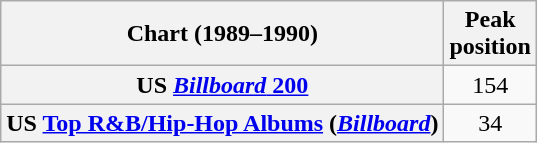<table class="wikitable sortable plainrowheaders" style="text-align:center">
<tr>
<th scope="col">Chart (1989–1990)</th>
<th scope="col">Peak<br>position</th>
</tr>
<tr>
<th scope="row">US <a href='#'><em>Billboard</em> 200</a></th>
<td>154</td>
</tr>
<tr>
<th scope="row">US <a href='#'>Top R&B/Hip-Hop Albums</a> (<em><a href='#'>Billboard</a></em>)</th>
<td>34</td>
</tr>
</table>
